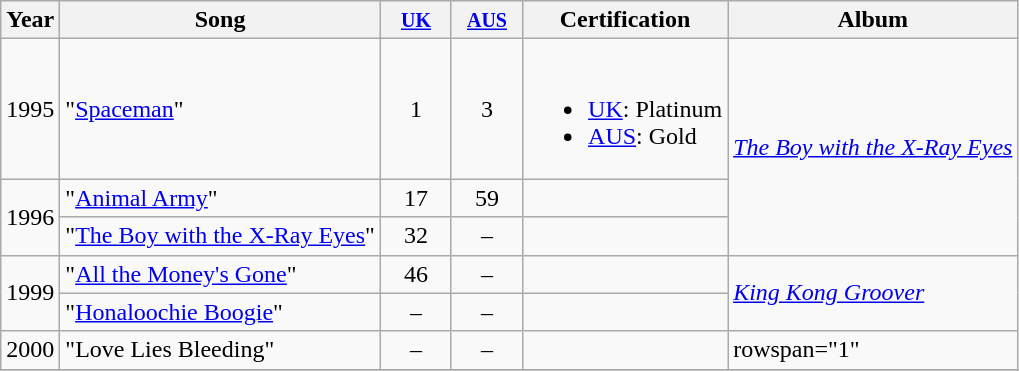<table class="wikitable">
<tr>
<th>Year</th>
<th>Song</th>
<th width="40"><small><a href='#'>UK</a><br></small></th>
<th width="40"><small><a href='#'>AUS</a><br></small></th>
<th>Certification</th>
<th>Album</th>
</tr>
<tr>
<td>1995</td>
<td>"<a href='#'>Spaceman</a>"</td>
<td align="center">1</td>
<td align="center">3</td>
<td><br><ul><li><a href='#'>UK</a>: Platinum</li><li><a href='#'>AUS</a>: Gold</li></ul></td>
<td rowspan="3"><em><a href='#'>The Boy with the X-Ray Eyes</a></em></td>
</tr>
<tr>
<td rowspan="2">1996</td>
<td>"<a href='#'>Animal Army</a>"</td>
<td align="center">17</td>
<td align="center">59</td>
<td></td>
</tr>
<tr>
<td>"<a href='#'>The Boy with the X-Ray Eyes</a>"</td>
<td align="center">32</td>
<td align="center">–</td>
<td></td>
</tr>
<tr>
<td rowspan="2">1999</td>
<td>"<a href='#'>All the Money's Gone</a>"</td>
<td align="center">46</td>
<td align="center">–</td>
<td></td>
<td rowspan="2"><em><a href='#'>King Kong Groover</a></em></td>
</tr>
<tr>
<td>"<a href='#'>Honaloochie Boogie</a>"</td>
<td align="center">–</td>
<td align="center">–</td>
<td></td>
</tr>
<tr>
<td>2000</td>
<td>"Love Lies Bleeding"</td>
<td align="center">–</td>
<td align="center">–</td>
<td></td>
<td>rowspan="1" </td>
</tr>
<tr>
</tr>
</table>
